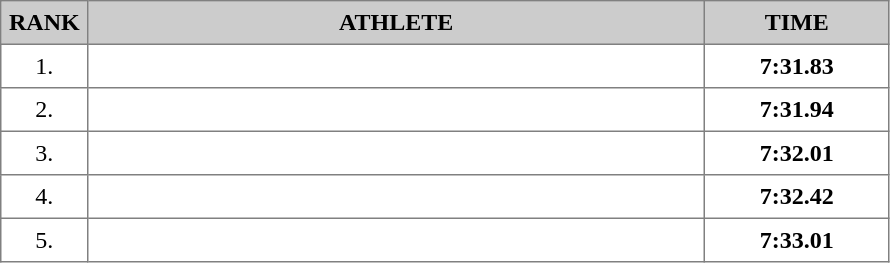<table border="1" cellspacing="2" cellpadding="5" style="border-collapse: collapse; font-size: 100%;">
<tr bgcolor="cccccc">
<th>RANK</th>
<th align="center" style="width: 25em">ATHLETE</th>
<th align="center" style="width: 7em">TIME</th>
</tr>
<tr>
<td align="center">1.</td>
<td></td>
<td align="center"><strong>7:31.83</strong></td>
</tr>
<tr>
<td align="center">2.</td>
<td></td>
<td align="center"><strong>7:31.94</strong></td>
</tr>
<tr>
<td align="center">3.</td>
<td></td>
<td align="center"><strong>7:32.01</strong></td>
</tr>
<tr>
<td align="center">4.</td>
<td></td>
<td align="center"><strong>7:32.42</strong></td>
</tr>
<tr>
<td align="center">5.</td>
<td></td>
<td align="center"><strong>7:33.01</strong></td>
</tr>
</table>
